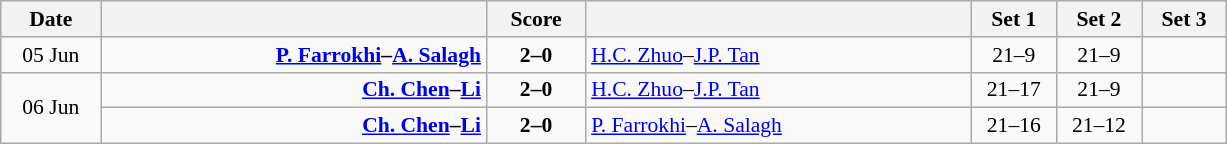<table class="wikitable" style="text-align: center; font-size:90% ">
<tr>
<th width="60">Date</th>
<th align="right" width="250"></th>
<th width="60">Score</th>
<th align="left" width="250"></th>
<th width="50">Set 1</th>
<th width="50">Set 2</th>
<th width="50">Set 3</th>
</tr>
<tr>
<td>05 Jun</td>
<td align=right><strong><a href='#'>P. Farrokhi</a>–<a href='#'>A. Salagh</a> </strong></td>
<td align=center><strong>2–0</strong></td>
<td align=left> <a href='#'>H.C. Zhuo</a>–<a href='#'>J.P. Tan</a></td>
<td>21–9</td>
<td>21–9</td>
<td></td>
</tr>
<tr>
<td rowspan=2>06 Jun</td>
<td align=right><strong><a href='#'>Ch. Chen</a>–<a href='#'>Li</a> </strong></td>
<td align=center><strong>2–0</strong></td>
<td align=left> <a href='#'>H.C. Zhuo</a>–<a href='#'>J.P. Tan</a></td>
<td>21–17</td>
<td>21–9</td>
<td></td>
</tr>
<tr>
<td align=right><strong><a href='#'>Ch. Chen</a>–<a href='#'>Li</a> </strong></td>
<td align=center><strong>2–0</strong></td>
<td align=left> <a href='#'>P. Farrokhi</a>–<a href='#'>A. Salagh</a></td>
<td>21–16</td>
<td>21–12</td>
<td></td>
</tr>
</table>
